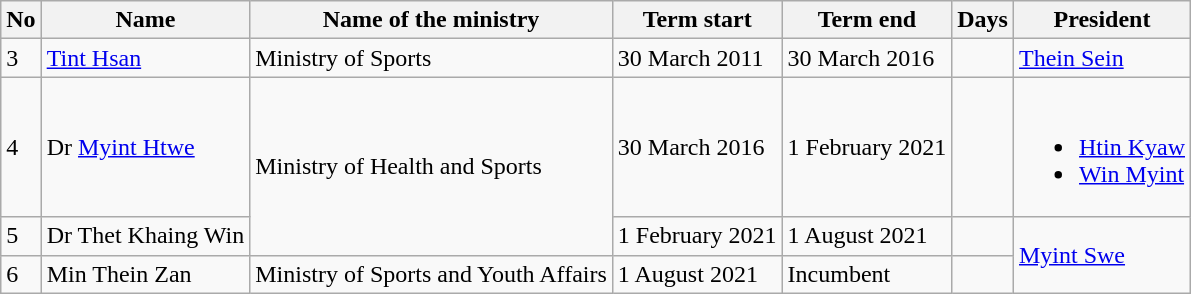<table class="wikitable collapsible collapsed sortable" style="border:0;">
<tr>
<th>No</th>
<th>Name</th>
<th>Name of the ministry</th>
<th>Term start</th>
<th>Term end</th>
<th>Days</th>
<th>President</th>
</tr>
<tr>
<td>3</td>
<td><a href='#'>Tint Hsan</a></td>
<td>Ministry of Sports</td>
<td>30 March 2011</td>
<td>30 March 2016</td>
<td></td>
<td><a href='#'>Thein Sein</a></td>
</tr>
<tr>
<td>4</td>
<td>Dr <a href='#'>Myint Htwe</a></td>
<td rowspan=2>Ministry of Health and Sports</td>
<td>30 March 2016</td>
<td>1 February 2021</td>
<td></td>
<td><br><ul><li><a href='#'>Htin Kyaw</a></li><li><a href='#'>Win Myint</a></li></ul></td>
</tr>
<tr>
<td>5</td>
<td>Dr Thet Khaing Win</td>
<td>1 February 2021</td>
<td>1 August 2021</td>
<td></td>
<td rowspan=2><a href='#'>Myint Swe</a><br> </td>
</tr>
<tr>
<td>6</td>
<td>Min Thein Zan</td>
<td>Ministry of Sports and Youth Affairs</td>
<td>1 August 2021</td>
<td>Incumbent</td>
<td></td>
</tr>
</table>
